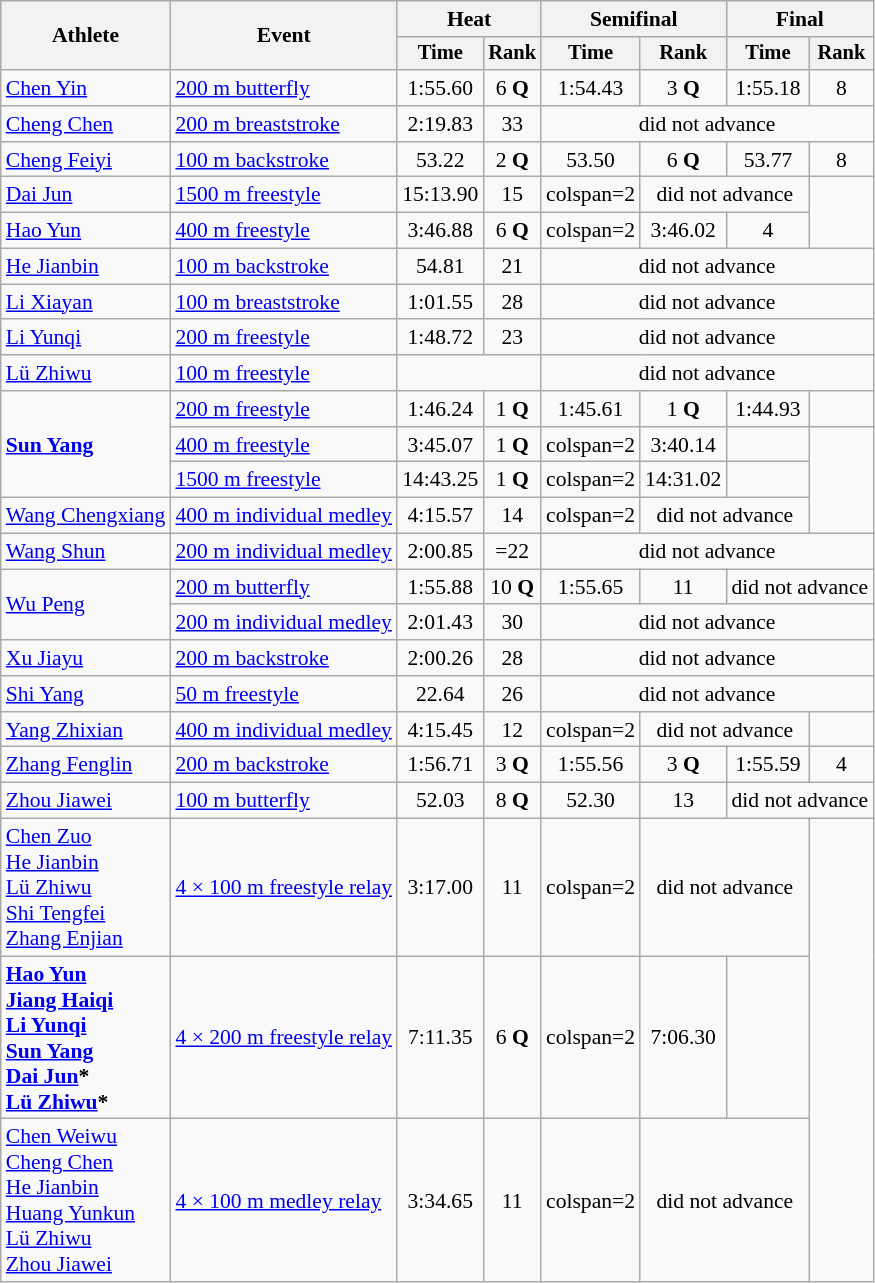<table class=wikitable style="font-size:90%">
<tr>
<th rowspan="2">Athlete</th>
<th rowspan="2">Event</th>
<th colspan="2">Heat</th>
<th colspan="2">Semifinal</th>
<th colspan="2">Final</th>
</tr>
<tr style="font-size:95%">
<th>Time</th>
<th>Rank</th>
<th>Time</th>
<th>Rank</th>
<th>Time</th>
<th>Rank</th>
</tr>
<tr align=center>
<td align=left><a href='#'>Chen Yin</a></td>
<td align=left><a href='#'>200 m butterfly</a></td>
<td>1:55.60</td>
<td>6 <strong>Q</strong></td>
<td>1:54.43</td>
<td>3 <strong>Q</strong></td>
<td>1:55.18</td>
<td>8</td>
</tr>
<tr align=center>
<td align=left><a href='#'>Cheng Chen</a></td>
<td align=left><a href='#'>200 m breaststroke</a></td>
<td>2:19.83</td>
<td>33</td>
<td colspan=4>did not advance</td>
</tr>
<tr align=center>
<td align=left><a href='#'>Cheng Feiyi</a></td>
<td align=left><a href='#'>100 m backstroke</a></td>
<td>53.22</td>
<td>2 <strong>Q</strong></td>
<td>53.50</td>
<td>6 <strong>Q</strong></td>
<td>53.77</td>
<td>8</td>
</tr>
<tr align=center>
<td align=left><a href='#'>Dai Jun</a></td>
<td align=left><a href='#'>1500 m freestyle</a></td>
<td>15:13.90</td>
<td>15</td>
<td>colspan=2 </td>
<td colspan=2>did not advance</td>
</tr>
<tr align=center>
<td align=left><a href='#'>Hao Yun</a></td>
<td align=left><a href='#'>400 m freestyle</a></td>
<td>3:46.88</td>
<td>6 <strong>Q</strong></td>
<td>colspan=2 </td>
<td>3:46.02</td>
<td>4</td>
</tr>
<tr align=center>
<td align=left><a href='#'>He Jianbin</a></td>
<td align=left><a href='#'>100 m backstroke</a></td>
<td>54.81</td>
<td>21</td>
<td colspan=4>did not advance</td>
</tr>
<tr align=center>
<td align=left><a href='#'>Li Xiayan</a></td>
<td align=left><a href='#'>100 m breaststroke</a></td>
<td>1:01.55</td>
<td>28</td>
<td colspan=4>did not advance</td>
</tr>
<tr align=center>
<td align=left><a href='#'>Li Yunqi</a></td>
<td align=left><a href='#'>200 m freestyle</a></td>
<td>1:48.72</td>
<td>23</td>
<td colspan=4>did not advance</td>
</tr>
<tr align=center>
<td align=left><a href='#'>Lü Zhiwu</a></td>
<td align=left><a href='#'>100 m freestyle</a></td>
<td colspan=2></td>
<td colspan=4>did not advance</td>
</tr>
<tr align=center>
<td align=left rowspan=3><strong><a href='#'>Sun Yang</a></strong></td>
<td align=left><a href='#'>200 m freestyle</a></td>
<td>1:46.24</td>
<td>1 <strong>Q</strong></td>
<td>1:45.61</td>
<td>1 <strong>Q</strong></td>
<td>1:44.93</td>
<td></td>
</tr>
<tr align=center>
<td align=left><a href='#'>400 m freestyle</a></td>
<td>3:45.07</td>
<td>1 <strong>Q</strong></td>
<td>colspan=2 </td>
<td>3:40.14 </td>
<td></td>
</tr>
<tr align=center>
<td align=left><a href='#'>1500 m freestyle</a></td>
<td>14:43.25</td>
<td>1 <strong>Q</strong></td>
<td>colspan=2 </td>
<td>14:31.02 </td>
<td></td>
</tr>
<tr align=center>
<td align=left><a href='#'>Wang Chengxiang</a></td>
<td align=left><a href='#'>400 m individual medley</a></td>
<td>4:15.57</td>
<td>14</td>
<td>colspan=2 </td>
<td colspan=2>did not advance</td>
</tr>
<tr align=center>
<td align=left><a href='#'>Wang Shun</a></td>
<td align=left><a href='#'>200 m individual medley</a></td>
<td>2:00.85</td>
<td>=22</td>
<td colspan=4>did not advance</td>
</tr>
<tr align=center>
<td align=left rowspan=2><a href='#'>Wu Peng</a></td>
<td align=left><a href='#'>200 m butterfly</a></td>
<td>1:55.88</td>
<td>10 <strong>Q</strong></td>
<td>1:55.65</td>
<td>11</td>
<td colspan=2>did not advance</td>
</tr>
<tr align=center>
<td align=left><a href='#'>200 m individual medley</a></td>
<td>2:01.43</td>
<td>30</td>
<td colspan=4>did not advance</td>
</tr>
<tr align=center>
<td align=left><a href='#'>Xu Jiayu</a></td>
<td align=left><a href='#'>200 m backstroke</a></td>
<td>2:00.26</td>
<td>28</td>
<td colspan=4>did not advance</td>
</tr>
<tr align=center>
<td align=left><a href='#'>Shi Yang</a></td>
<td align=left><a href='#'>50 m freestyle</a></td>
<td>22.64</td>
<td>26</td>
<td colspan=4>did not advance</td>
</tr>
<tr align=center>
<td align=left><a href='#'>Yang Zhixian</a></td>
<td align=left><a href='#'>400 m individual medley</a></td>
<td>4:15.45</td>
<td>12</td>
<td>colspan=2 </td>
<td colspan=2>did not advance</td>
</tr>
<tr align=center>
<td align=left><a href='#'>Zhang Fenglin</a></td>
<td align=left><a href='#'>200 m backstroke</a></td>
<td>1:56.71</td>
<td>3 <strong>Q</strong></td>
<td>1:55.56</td>
<td>3 <strong>Q</strong></td>
<td>1:55.59</td>
<td>4</td>
</tr>
<tr align=center>
<td align=left><a href='#'>Zhou Jiawei</a></td>
<td align=left><a href='#'>100 m butterfly</a></td>
<td>52.03</td>
<td>8 <strong>Q</strong></td>
<td>52.30</td>
<td>13</td>
<td colspan=2>did not advance</td>
</tr>
<tr align=center>
<td align=left><a href='#'>Chen Zuo</a><br><a href='#'>He Jianbin</a><br><a href='#'>Lü Zhiwu</a><br><a href='#'>Shi Tengfei</a><br><a href='#'>Zhang Enjian</a></td>
<td align=left><a href='#'>4 × 100 m freestyle relay</a></td>
<td>3:17.00</td>
<td>11</td>
<td>colspan=2 </td>
<td colspan=2>did not advance</td>
</tr>
<tr align=center>
<td align=left><strong><a href='#'>Hao Yun</a><br><a href='#'>Jiang Haiqi</a><br><a href='#'>Li Yunqi</a><br><a href='#'>Sun Yang</a><br><a href='#'>Dai Jun</a>*<br><a href='#'>Lü Zhiwu</a>*</strong></td>
<td align=left><a href='#'>4 × 200 m freestyle relay</a></td>
<td>7:11.35</td>
<td>6 <strong>Q</strong></td>
<td>colspan=2 </td>
<td>7:06.30</td>
<td></td>
</tr>
<tr align=center>
<td align=left><a href='#'>Chen Weiwu</a><br><a href='#'>Cheng Chen</a><br><a href='#'>He Jianbin</a><br><a href='#'>Huang Yunkun</a><br><a href='#'>Lü Zhiwu</a><br><a href='#'>Zhou Jiawei</a></td>
<td align=left><a href='#'>4 × 100 m medley relay</a></td>
<td>3:34.65</td>
<td>11</td>
<td>colspan=2 </td>
<td colspan=2>did not advance</td>
</tr>
</table>
